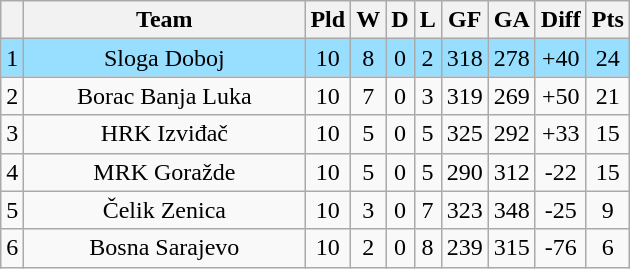<table class="wikitable sortable" style="text-align:center">
<tr>
<th></th>
<th width="180">Team</th>
<th>Pld</th>
<th>W</th>
<th>D</th>
<th>L</th>
<th>GF</th>
<th>GA</th>
<th>Diff</th>
<th>Pts</th>
</tr>
<tr bgcolor="#97deff">
<td>1</td>
<td>Sloga Doboj</td>
<td>10</td>
<td>8</td>
<td>0</td>
<td>2</td>
<td>318</td>
<td>278</td>
<td>+40</td>
<td>24</td>
</tr>
<tr>
<td>2</td>
<td>Borac Banja Luka</td>
<td>10</td>
<td>7</td>
<td>0</td>
<td>3</td>
<td>319</td>
<td>269</td>
<td>+50</td>
<td>21</td>
</tr>
<tr>
<td>3</td>
<td>HRK Izviđač</td>
<td>10</td>
<td>5</td>
<td>0</td>
<td>5</td>
<td>325</td>
<td>292</td>
<td>+33</td>
<td>15</td>
</tr>
<tr>
<td>4</td>
<td>MRK Goražde</td>
<td>10</td>
<td>5</td>
<td>0</td>
<td>5</td>
<td>290</td>
<td>312</td>
<td>-22</td>
<td>15</td>
</tr>
<tr>
<td>5</td>
<td>Čelik Zenica</td>
<td>10</td>
<td>3</td>
<td>0</td>
<td>7</td>
<td>323</td>
<td>348</td>
<td>-25</td>
<td>9</td>
</tr>
<tr>
<td>6</td>
<td>Bosna Sarajevo</td>
<td>10</td>
<td>2</td>
<td>0</td>
<td>8</td>
<td>239</td>
<td>315</td>
<td>-76</td>
<td>6</td>
</tr>
</table>
